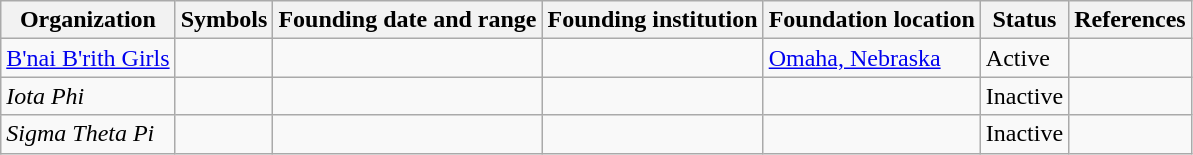<table class="wikitable sortable">
<tr>
<th>Organization</th>
<th>Symbols</th>
<th>Founding date and range</th>
<th>Founding institution</th>
<th>Foundation location</th>
<th>Status</th>
<th>References</th>
</tr>
<tr>
<td><a href='#'>B'nai B'rith Girls</a></td>
<td></td>
<td></td>
<td></td>
<td><a href='#'>Omaha, Nebraska</a></td>
<td>Active</td>
<td></td>
</tr>
<tr>
<td><em>Iota Phi</em></td>
<td><strong></strong></td>
<td></td>
<td></td>
<td></td>
<td>Inactive</td>
<td></td>
</tr>
<tr>
<td><em>Sigma Theta Pi</em></td>
<td><strong></strong></td>
<td></td>
<td></td>
<td></td>
<td>Inactive</td>
<td></td>
</tr>
</table>
